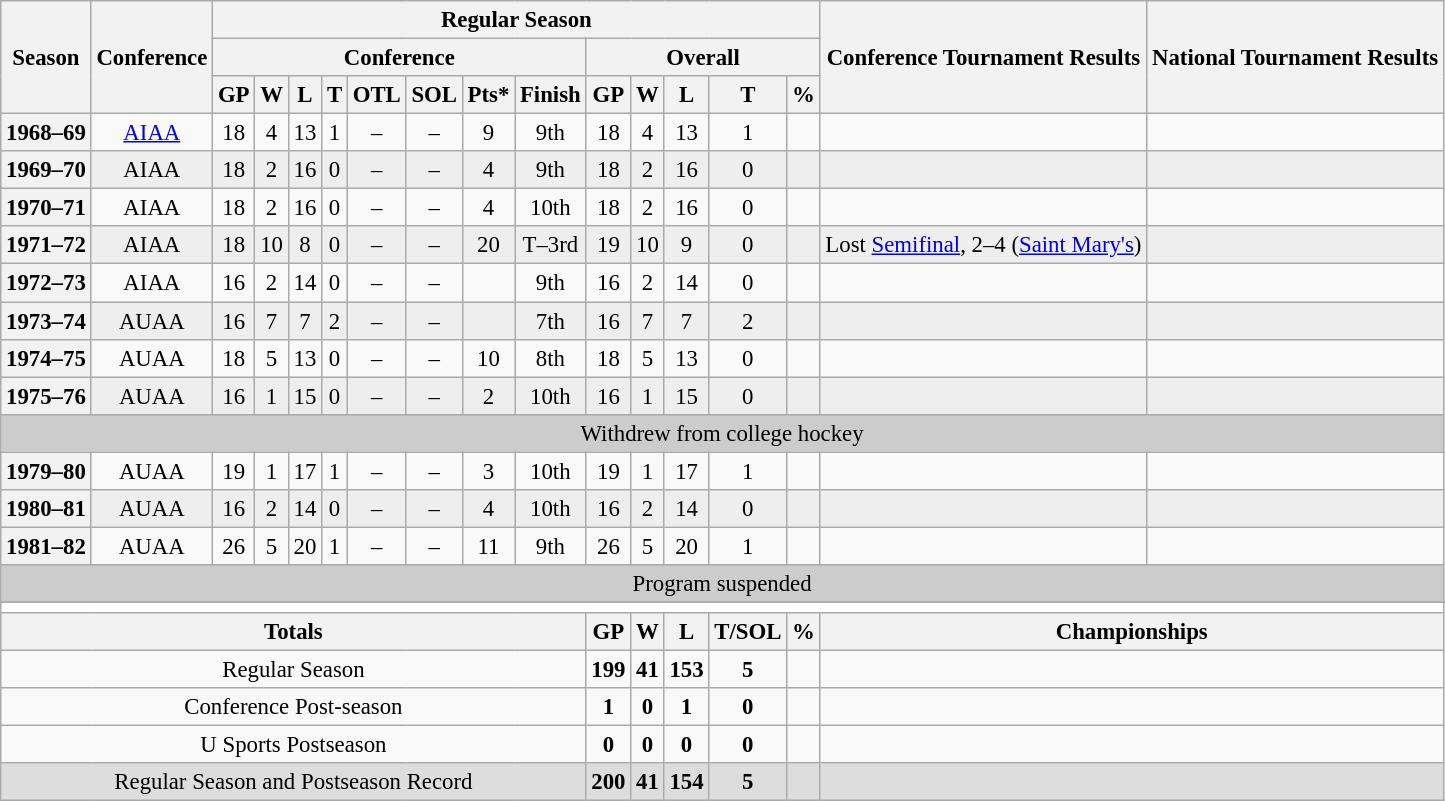<table class="wikitable" style="text-align: center; font-size: 95%">
<tr>
<th rowspan="3">Season</th>
<th rowspan="3">Conference</th>
<th colspan="13">Regular Season</th>
<th rowspan="3">Conference Tournament Results</th>
<th rowspan="3">National Tournament Results</th>
</tr>
<tr>
<th colspan="8">Conference</th>
<th colspan="5">Overall</th>
</tr>
<tr>
<th>GP</th>
<th>W</th>
<th>L</th>
<th>T</th>
<th>OTL</th>
<th>SOL</th>
<th>Pts*</th>
<th>Finish</th>
<th>GP</th>
<th>W</th>
<th>L</th>
<th>T</th>
<th>%</th>
</tr>
<tr>
<th>1968–69</th>
<td><a href='#'>AIAA</a></td>
<td>18</td>
<td>4</td>
<td>13</td>
<td>1</td>
<td>–</td>
<td>–</td>
<td>9</td>
<td>9th</td>
<td>18</td>
<td>4</td>
<td>13</td>
<td>1</td>
<td></td>
<td align="left"></td>
<td align="left"></td>
</tr>
<tr bgcolor=eeeeee>
<th>1969–70</th>
<td>AIAA</td>
<td>18</td>
<td>2</td>
<td>16</td>
<td>0</td>
<td>–</td>
<td>–</td>
<td>4</td>
<td>9th</td>
<td>18</td>
<td>2</td>
<td>16</td>
<td>0</td>
<td></td>
<td align="left"></td>
<td align="left"></td>
</tr>
<tr>
<th>1970–71</th>
<td>AIAA</td>
<td>18</td>
<td>2</td>
<td>16</td>
<td>0</td>
<td>–</td>
<td>–</td>
<td>4</td>
<td>10th</td>
<td>18</td>
<td>2</td>
<td>16</td>
<td>0</td>
<td></td>
<td align="left"></td>
<td align="left"></td>
</tr>
<tr bgcolor=eeeeee>
<th>1971–72</th>
<td>AIAA</td>
<td>18</td>
<td>10</td>
<td>8</td>
<td>0</td>
<td>–</td>
<td>–</td>
<td>20</td>
<td>T–3rd</td>
<td>19</td>
<td>10</td>
<td>9</td>
<td>0</td>
<td></td>
<td align="left">Lost <a href='#'>Semifinal</a>, 2–4 (<a href='#'>Saint Mary's</a>)</td>
<td align="left"></td>
</tr>
<tr>
<th>1972–73</th>
<td>AIAA</td>
<td>16</td>
<td>2</td>
<td>14</td>
<td>0</td>
<td>–</td>
<td>–</td>
<td></td>
<td>9th</td>
<td>16</td>
<td>2</td>
<td>14</td>
<td>0</td>
<td></td>
<td align="left"></td>
<td align="left"></td>
</tr>
<tr bgcolor=eeeeee>
<th>1973–74</th>
<td>AUAA</td>
<td>16</td>
<td>7</td>
<td>7</td>
<td>2</td>
<td>–</td>
<td>–</td>
<td></td>
<td>7th</td>
<td>16</td>
<td>7</td>
<td>7</td>
<td>2</td>
<td></td>
<td align="left"></td>
<td align="left"></td>
</tr>
<tr>
<th>1974–75</th>
<td>AUAA</td>
<td>18</td>
<td>5</td>
<td>13</td>
<td>0</td>
<td>–</td>
<td>–</td>
<td>10</td>
<td>8th</td>
<td>18</td>
<td>5</td>
<td>13</td>
<td>0</td>
<td></td>
<td align="left"></td>
<td align="left"></td>
</tr>
<tr bgcolor=eeeeee>
<th>1975–76</th>
<td>AUAA</td>
<td>16</td>
<td>1</td>
<td>15</td>
<td>0</td>
<td>–</td>
<td>–</td>
<td>2</td>
<td>10th</td>
<td>16</td>
<td>1</td>
<td>15</td>
<td>0</td>
<td></td>
<td align="left"></td>
<td align="left"></td>
</tr>
<tr>
<td bgcolor=cccccc colspan="18">Withdrew from college hockey</td>
</tr>
<tr>
<th>1979–80</th>
<td>AUAA</td>
<td>19</td>
<td>1</td>
<td>17</td>
<td>1</td>
<td>–</td>
<td>–</td>
<td>3</td>
<td>10th</td>
<td>19</td>
<td>1</td>
<td>17</td>
<td>1</td>
<td></td>
<td align="left"></td>
<td align="left"></td>
</tr>
<tr bgcolor=eeeeee>
<th>1980–81</th>
<td>AUAA</td>
<td>16</td>
<td>2</td>
<td>14</td>
<td>0</td>
<td>–</td>
<td>–</td>
<td>4</td>
<td>10th</td>
<td>16</td>
<td>2</td>
<td>14</td>
<td>0</td>
<td></td>
<td align="left"></td>
<td align="left"></td>
</tr>
<tr>
<th>1981–82</th>
<td>AUAA</td>
<td>26</td>
<td>5</td>
<td>20</td>
<td>1</td>
<td>–</td>
<td>–</td>
<td>11</td>
<td>9th</td>
<td>26</td>
<td>5</td>
<td>20</td>
<td>1</td>
<td></td>
<td align="left"></td>
<td align="left"></td>
</tr>
<tr>
<td bgcolor=cccccc colspan="18">Program suspended</td>
</tr>
<tr>
</tr>
<tr ->
</tr>
<tr>
<td colspan="17" style="background:#fff;"></td>
</tr>
<tr>
<th colspan="10">Totals</th>
<th>GP</th>
<th>W</th>
<th>L</th>
<th>T/SOL</th>
<th>%</th>
<th colspan="2">Championships</th>
</tr>
<tr>
<td colspan="10">Regular Season</td>
<td><strong>199</strong></td>
<td><strong>41</strong></td>
<td><strong>153</strong></td>
<td><strong>5</strong></td>
<td><strong></strong></td>
<td colspan="2" align="left"></td>
</tr>
<tr>
<td colspan="10">Conference Post-season</td>
<td><strong>1</strong></td>
<td><strong>0</strong></td>
<td><strong>1</strong></td>
<td><strong>0</strong></td>
<td><strong></strong></td>
<td colspan="2" align="left"></td>
</tr>
<tr>
<td colspan="10">U Sports Postseason</td>
<td><strong>0</strong></td>
<td><strong>0</strong></td>
<td><strong>0</strong></td>
<td><strong>0</strong></td>
<td><strong></strong></td>
<td colspan="2" align="left"></td>
</tr>
<tr bgcolor=dddddd>
<td colspan="10">Regular Season and Postseason Record</td>
<td><strong>200</strong></td>
<td><strong>41</strong></td>
<td><strong>154</strong></td>
<td><strong>5</strong></td>
<td><strong></strong></td>
<td colspan="2" align="left"></td>
</tr>
</table>
